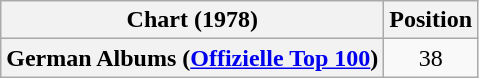<table class="wikitable plainrowheaders" style="text-align:center">
<tr>
<th scope="col">Chart (1978)</th>
<th scope="col">Position</th>
</tr>
<tr>
<th scope="row">German Albums (<a href='#'>Offizielle Top 100</a>)</th>
<td>38</td>
</tr>
</table>
